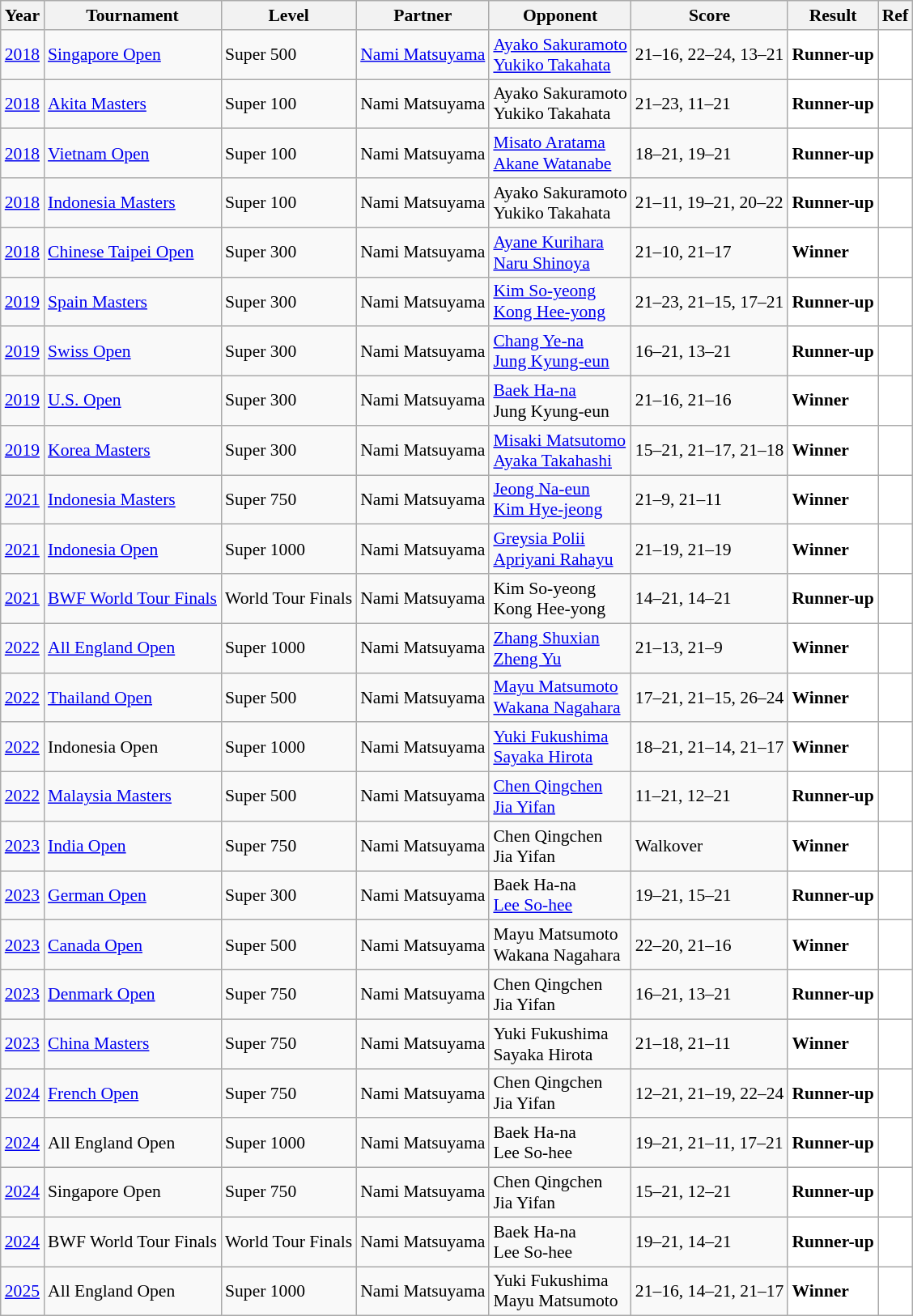<table class="sortable wikitable" style="font-size: 90%;">
<tr>
<th>Year</th>
<th>Tournament</th>
<th>Level</th>
<th>Partner</th>
<th>Opponent</th>
<th>Score</th>
<th>Result</th>
<th>Ref</th>
</tr>
<tr>
<td align="center"><a href='#'>2018</a></td>
<td align="left"><a href='#'>Singapore Open</a></td>
<td align="left">Super 500</td>
<td align="left"> <a href='#'>Nami Matsuyama</a></td>
<td align="left"> <a href='#'>Ayako Sakuramoto</a><br> <a href='#'>Yukiko Takahata</a></td>
<td align="left">21–16, 22–24, 13–21</td>
<td style="text-align:left; background:white"> <strong>Runner-up</strong></td>
<td style="text-align:center; background:white"></td>
</tr>
<tr>
<td align="center"><a href='#'>2018</a></td>
<td align="left"><a href='#'>Akita Masters</a></td>
<td align="left">Super 100</td>
<td align="left"> Nami Matsuyama</td>
<td align="left"> Ayako Sakuramoto<br> Yukiko Takahata</td>
<td align="left">21–23, 11–21</td>
<td style="text-align:left; background:white"> <strong>Runner-up</strong></td>
<td style="text-align:center; background:white"></td>
</tr>
<tr>
<td align="center"><a href='#'>2018</a></td>
<td align="left"><a href='#'>Vietnam Open</a></td>
<td align="left">Super 100</td>
<td align="left"> Nami Matsuyama</td>
<td align="left"> <a href='#'>Misato Aratama</a><br> <a href='#'>Akane Watanabe</a></td>
<td align="left">18–21, 19–21</td>
<td style="text-align:left; background:white"> <strong>Runner-up</strong></td>
<td style="text-align:center; background:white"></td>
</tr>
<tr>
<td align="center"><a href='#'>2018</a></td>
<td align="left"><a href='#'>Indonesia Masters</a></td>
<td align="left">Super 100</td>
<td align="left"> Nami Matsuyama</td>
<td align="left"> Ayako Sakuramoto<br> Yukiko Takahata</td>
<td align="left">21–11, 19–21, 20–22</td>
<td style="text-align:left; background:white"> <strong>Runner-up</strong></td>
<td style="text-align:center; background:white"></td>
</tr>
<tr>
<td align="center"><a href='#'>2018</a></td>
<td align="left"><a href='#'>Chinese Taipei Open</a></td>
<td align="left">Super 300</td>
<td align="left"> Nami Matsuyama</td>
<td align="left"> <a href='#'>Ayane Kurihara</a><br> <a href='#'>Naru Shinoya</a></td>
<td align="left">21–10, 21–17</td>
<td style="text-align:left; background:white"> <strong>Winner</strong></td>
<td style="text-align:center; background:white"></td>
</tr>
<tr>
<td align="center"><a href='#'>2019</a></td>
<td align="left"><a href='#'>Spain Masters</a></td>
<td align="left">Super 300</td>
<td align="left"> Nami Matsuyama</td>
<td align="left"> <a href='#'>Kim So-yeong</a><br> <a href='#'>Kong Hee-yong</a></td>
<td align="left">21–23, 21–15, 17–21</td>
<td style="text-align:left; background:white"> <strong>Runner-up</strong></td>
<td style="text-align:center; background:white"></td>
</tr>
<tr>
<td align="center"><a href='#'>2019</a></td>
<td align="left"><a href='#'>Swiss Open</a></td>
<td align="left">Super 300</td>
<td align="left"> Nami Matsuyama</td>
<td align="left"> <a href='#'>Chang Ye-na</a><br> <a href='#'>Jung Kyung-eun</a></td>
<td align="left">16–21, 13–21</td>
<td style="text-align:left; background:white"> <strong>Runner-up</strong></td>
<td style="text-align:center; background:white"></td>
</tr>
<tr>
<td align="center"><a href='#'>2019</a></td>
<td align="left"><a href='#'>U.S. Open</a></td>
<td align="left">Super 300</td>
<td align="left"> Nami Matsuyama</td>
<td align="left"> <a href='#'>Baek Ha-na</a><br> Jung Kyung-eun</td>
<td align="left">21–16, 21–16</td>
<td style="text-align:left; background:white"> <strong>Winner</strong></td>
<td style="text-align:center; background:white"></td>
</tr>
<tr>
<td align="center"><a href='#'>2019</a></td>
<td align="left"><a href='#'>Korea Masters</a></td>
<td align="left">Super 300</td>
<td align="left"> Nami Matsuyama</td>
<td align="left"> <a href='#'>Misaki Matsutomo</a><br> <a href='#'>Ayaka Takahashi</a></td>
<td align="left">15–21, 21–17, 21–18</td>
<td style="text-align:left; background:white"> <strong>Winner</strong></td>
<td style="text-align:center; background:white"></td>
</tr>
<tr>
<td align="center"><a href='#'>2021</a></td>
<td align="left"><a href='#'>Indonesia Masters</a></td>
<td align="left">Super 750</td>
<td align="left"> Nami Matsuyama</td>
<td align="left"> <a href='#'>Jeong Na-eun</a><br> <a href='#'>Kim Hye-jeong</a></td>
<td align="left">21–9, 21–11</td>
<td style="text-align:left; background:white"> <strong>Winner</strong></td>
<td style="text-align:center; background:white"></td>
</tr>
<tr>
<td align="center"><a href='#'>2021</a></td>
<td align="left"><a href='#'>Indonesia Open</a></td>
<td align="left">Super 1000</td>
<td align="left"> Nami Matsuyama</td>
<td align="left"> <a href='#'>Greysia Polii</a><br> <a href='#'>Apriyani Rahayu</a></td>
<td align="left">21–19, 21–19</td>
<td style="text-align:left; background:white"> <strong>Winner</strong></td>
<td style="text-align:center; background:white"></td>
</tr>
<tr>
<td align="center"><a href='#'>2021</a></td>
<td align="left"><a href='#'>BWF World Tour Finals</a></td>
<td align="left">World Tour Finals</td>
<td align="left"> Nami Matsuyama</td>
<td align="left"> Kim So-yeong<br> Kong Hee-yong</td>
<td align="left">14–21, 14–21</td>
<td style="text-align:left; background:white"> <strong>Runner-up</strong></td>
<td style="text-align:center; background:white"></td>
</tr>
<tr>
<td align="center"><a href='#'>2022</a></td>
<td align="left"><a href='#'>All England Open</a></td>
<td align="left">Super 1000</td>
<td align="left"> Nami Matsuyama</td>
<td align="left"> <a href='#'>Zhang Shuxian</a><br> <a href='#'>Zheng Yu</a></td>
<td align="left">21–13, 21–9</td>
<td style="text-align:left; background:white"> <strong>Winner</strong></td>
<td style="text-align:center; background:white"></td>
</tr>
<tr>
<td align="center"><a href='#'>2022</a></td>
<td align="left"><a href='#'>Thailand Open</a></td>
<td align="left">Super 500</td>
<td align="left"> Nami Matsuyama</td>
<td align="left"> <a href='#'>Mayu Matsumoto</a><br> <a href='#'>Wakana Nagahara</a></td>
<td align="left">17–21, 21–15, 26–24</td>
<td style="text-align:left; background:white"> <strong>Winner</strong></td>
<td style="text-align:center; background:white"></td>
</tr>
<tr>
<td align="center"><a href='#'>2022</a></td>
<td align="left">Indonesia Open</td>
<td align="left">Super 1000</td>
<td align="left"> Nami Matsuyama</td>
<td align="left"> <a href='#'>Yuki Fukushima</a><br> <a href='#'>Sayaka Hirota</a></td>
<td align="left">18–21, 21–14, 21–17</td>
<td style="text-align:left; background:white"> <strong>Winner</strong></td>
<td style="text-align:center; background:white"></td>
</tr>
<tr>
<td align="center"><a href='#'>2022</a></td>
<td align="left"><a href='#'>Malaysia Masters</a></td>
<td align="left">Super 500</td>
<td align="left"> Nami Matsuyama</td>
<td align="left"> <a href='#'>Chen Qingchen</a><br> <a href='#'>Jia Yifan</a></td>
<td align="left">11–21, 12–21</td>
<td style="text-align:left; background:white"> <strong>Runner-up</strong></td>
<td style="text-align:center; background:white"></td>
</tr>
<tr>
<td align="center"><a href='#'>2023</a></td>
<td align="left"><a href='#'>India Open</a></td>
<td align="left">Super 750</td>
<td align="left"> Nami Matsuyama</td>
<td align="left"> Chen Qingchen<br> Jia Yifan</td>
<td align="left">Walkover</td>
<td style="text-align:left; background:white"> <strong>Winner</strong></td>
<td style="text-align:center; background:white"></td>
</tr>
<tr>
<td align="center"><a href='#'>2023</a></td>
<td align="left"><a href='#'>German Open</a></td>
<td align="left">Super 300</td>
<td align="left"> Nami Matsuyama</td>
<td align="left"> Baek Ha-na<br> <a href='#'>Lee So-hee</a></td>
<td align="left">19–21, 15–21</td>
<td style="text-align:left; background:white"> <strong>Runner-up</strong></td>
<td style="text-align:center; background:white"></td>
</tr>
<tr>
<td align="center"><a href='#'>2023</a></td>
<td align="left"><a href='#'>Canada Open</a></td>
<td align="left">Super 500</td>
<td align="left"> Nami Matsuyama</td>
<td align="left"> Mayu Matsumoto<br> Wakana Nagahara</td>
<td align="left">22–20, 21–16</td>
<td style="text-align:left; background:white"> <strong>Winner</strong></td>
<td style="text-align:center; background:white"></td>
</tr>
<tr>
<td align="center"><a href='#'>2023</a></td>
<td align="left"><a href='#'>Denmark Open</a></td>
<td align="left">Super 750</td>
<td align="left"> Nami Matsuyama</td>
<td align="left"> Chen Qingchen<br> Jia Yifan</td>
<td align="left">16–21, 13–21</td>
<td style="text-align:left; background:white"> <strong>Runner-up</strong></td>
<td style="text-align:center; background:white"></td>
</tr>
<tr>
<td align="center"><a href='#'>2023</a></td>
<td align="left"><a href='#'>China Masters</a></td>
<td align="left">Super 750</td>
<td align="left"> Nami Matsuyama</td>
<td align="left"> Yuki Fukushima<br> Sayaka Hirota</td>
<td align="left">21–18, 21–11</td>
<td style="text-align:left; background:white"> <strong>Winner</strong></td>
<td style="text-align:center; background:white"></td>
</tr>
<tr>
<td align="center"><a href='#'>2024</a></td>
<td align="left"><a href='#'>French Open</a></td>
<td align="left">Super 750</td>
<td align="left"> Nami Matsuyama</td>
<td align="left"> Chen Qingchen<br> Jia Yifan</td>
<td align="left">12–21, 21–19, 22–24</td>
<td style="text-align:left; background:white"> <strong>Runner-up</strong></td>
<td style="text-align:center; background:white"></td>
</tr>
<tr>
<td align="center"><a href='#'>2024</a></td>
<td align="left">All England Open</td>
<td align="left">Super 1000</td>
<td align="left"> Nami Matsuyama</td>
<td align="left"> Baek Ha-na<br> Lee So-hee</td>
<td align="left">19–21, 21–11, 17–21</td>
<td style="text-align:left; background:white"> <strong>Runner-up</strong></td>
<td style="text-align:center; background:white"></td>
</tr>
<tr>
<td align="center"><a href='#'>2024</a></td>
<td align="left">Singapore Open</td>
<td align="left">Super 750</td>
<td align="left"> Nami Matsuyama</td>
<td align="left"> Chen Qingchen<br> Jia Yifan</td>
<td align="left">15–21, 12–21</td>
<td style="text-align:left; background:white"> <strong>Runner-up</strong></td>
<td style="text-align:center; background:white"></td>
</tr>
<tr>
<td align="center"><a href='#'>2024</a></td>
<td align="left">BWF World Tour Finals</td>
<td align="left">World Tour Finals</td>
<td align="left"> Nami Matsuyama</td>
<td align="left"> Baek Ha-na<br> Lee So-hee</td>
<td align="left">19–21, 14–21</td>
<td style="text-align:left; background:white"> <strong>Runner-up</strong></td>
<td style="text-align:center; background:white"></td>
</tr>
<tr>
<td align="center"><a href='#'>2025</a></td>
<td align="left">All England Open</td>
<td align="left">Super 1000</td>
<td align="left"> Nami Matsuyama</td>
<td align="left"> Yuki Fukushima<br> Mayu Matsumoto</td>
<td align="left">21–16, 14–21, 21–17</td>
<td style="text-align:left; background:white"> <strong>Winner</strong></td>
<td style="text-align:center; background:white"></td>
</tr>
</table>
